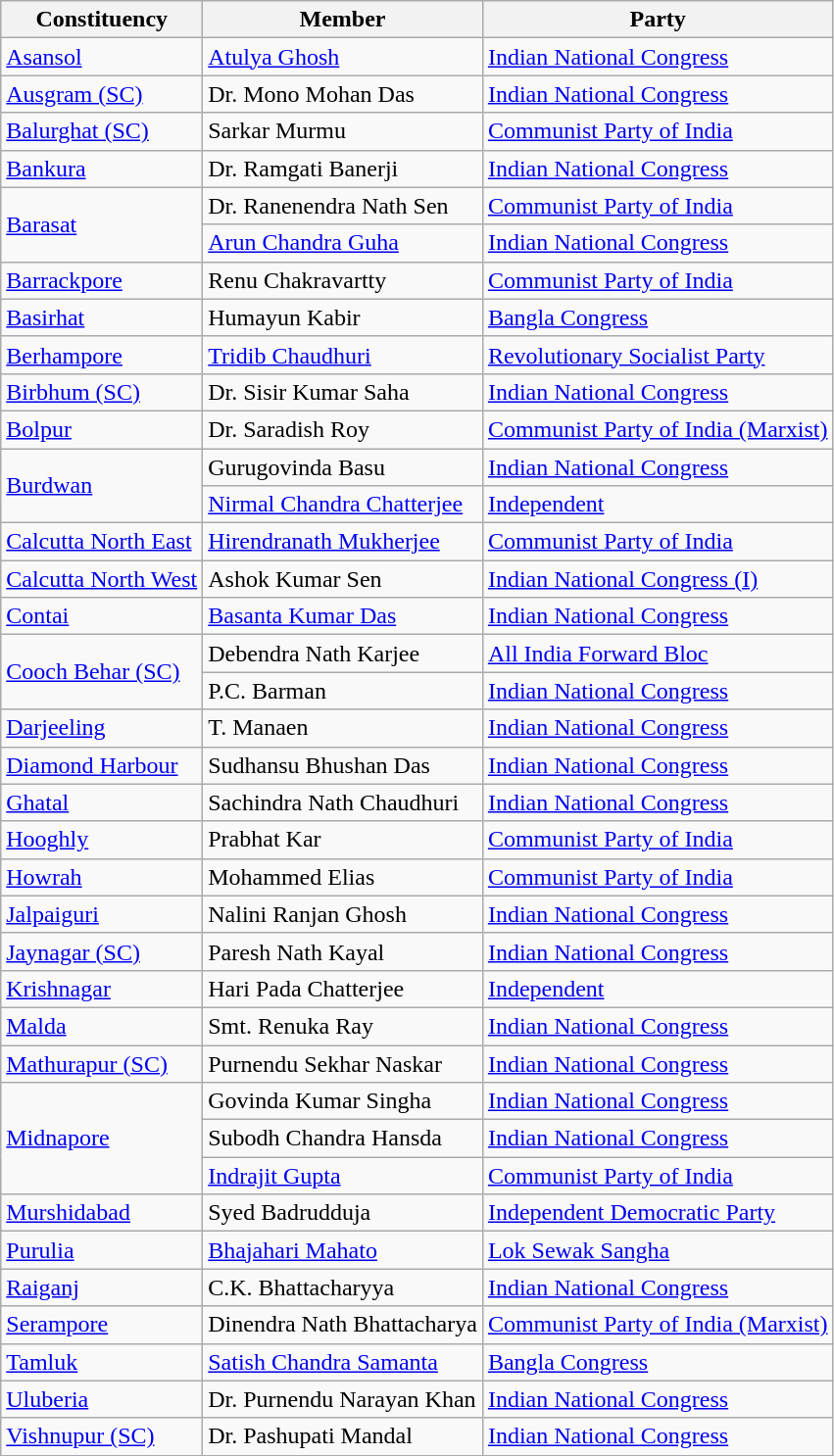<table class="wikitable sortable">
<tr>
<th>Constituency</th>
<th>Member</th>
<th>Party</th>
</tr>
<tr>
<td><a href='#'>Asansol</a></td>
<td><a href='#'>Atulya Ghosh</a></td>
<td><a href='#'>Indian National Congress</a></td>
</tr>
<tr>
<td><a href='#'>Ausgram (SC)</a></td>
<td>Dr. Mono Mohan Das</td>
<td><a href='#'>Indian National Congress</a></td>
</tr>
<tr>
<td><a href='#'>Balurghat (SC)</a></td>
<td>Sarkar Murmu</td>
<td><a href='#'>Communist Party of India</a></td>
</tr>
<tr>
<td><a href='#'>Bankura</a></td>
<td>Dr. Ramgati Banerji</td>
<td><a href='#'>Indian National Congress</a></td>
</tr>
<tr>
<td rowspan=2><a href='#'>Barasat</a></td>
<td>Dr. Ranenendra Nath Sen</td>
<td><a href='#'>Communist Party of India</a></td>
</tr>
<tr>
<td><a href='#'>Arun Chandra Guha</a></td>
<td><a href='#'>Indian National Congress</a></td>
</tr>
<tr>
<td><a href='#'>Barrackpore</a></td>
<td>Renu Chakravartty</td>
<td><a href='#'>Communist Party of India</a></td>
</tr>
<tr>
<td><a href='#'>Basirhat</a></td>
<td>Humayun Kabir</td>
<td><a href='#'>Bangla Congress</a></td>
</tr>
<tr>
<td><a href='#'>Berhampore</a></td>
<td><a href='#'>Tridib Chaudhuri</a></td>
<td><a href='#'>Revolutionary Socialist Party</a></td>
</tr>
<tr>
<td><a href='#'>Birbhum (SC)</a></td>
<td>Dr. Sisir Kumar Saha</td>
<td><a href='#'>Indian National Congress</a></td>
</tr>
<tr>
<td><a href='#'>Bolpur</a></td>
<td>Dr. Saradish Roy</td>
<td><a href='#'>Communist Party of India (Marxist)</a></td>
</tr>
<tr>
<td rowspan=2><a href='#'>Burdwan</a></td>
<td>Gurugovinda Basu</td>
<td><a href='#'>Indian National Congress</a></td>
</tr>
<tr>
<td><a href='#'>Nirmal Chandra Chatterjee</a></td>
<td><a href='#'>Independent</a></td>
</tr>
<tr>
<td><a href='#'>Calcutta North East</a></td>
<td><a href='#'>Hirendranath Mukherjee</a></td>
<td><a href='#'>Communist Party of India</a></td>
</tr>
<tr>
<td><a href='#'>Calcutta North West</a></td>
<td>Ashok Kumar Sen</td>
<td><a href='#'>Indian National Congress (I)</a></td>
</tr>
<tr>
<td><a href='#'>Contai</a></td>
<td><a href='#'>Basanta Kumar Das</a></td>
<td><a href='#'>Indian National Congress</a></td>
</tr>
<tr>
<td rowspan=2><a href='#'>Cooch Behar (SC)</a></td>
<td>Debendra Nath Karjee</td>
<td><a href='#'>All India Forward Bloc</a></td>
</tr>
<tr>
<td>P.C. Barman</td>
<td><a href='#'>Indian National Congress</a></td>
</tr>
<tr>
<td><a href='#'>Darjeeling</a></td>
<td>T. Manaen</td>
<td><a href='#'>Indian National Congress</a></td>
</tr>
<tr>
<td><a href='#'>Diamond Harbour</a></td>
<td>Sudhansu Bhushan Das</td>
<td><a href='#'>Indian National Congress</a></td>
</tr>
<tr>
<td><a href='#'>Ghatal</a></td>
<td>Sachindra Nath Chaudhuri</td>
<td><a href='#'>Indian National Congress</a></td>
</tr>
<tr>
<td><a href='#'>Hooghly</a></td>
<td>Prabhat Kar</td>
<td><a href='#'>Communist Party of India</a></td>
</tr>
<tr>
<td><a href='#'>Howrah</a></td>
<td>Mohammed Elias</td>
<td><a href='#'>Communist Party of India</a></td>
</tr>
<tr>
<td><a href='#'>Jalpaiguri</a></td>
<td>Nalini Ranjan Ghosh</td>
<td><a href='#'>Indian National Congress</a></td>
</tr>
<tr>
<td><a href='#'>Jaynagar (SC)</a></td>
<td>Paresh Nath Kayal</td>
<td><a href='#'>Indian National Congress</a></td>
</tr>
<tr>
<td><a href='#'>Krishnagar</a></td>
<td>Hari Pada Chatterjee</td>
<td><a href='#'>Independent</a></td>
</tr>
<tr>
<td><a href='#'>Malda</a></td>
<td>Smt. Renuka Ray</td>
<td><a href='#'>Indian National Congress</a></td>
</tr>
<tr>
<td><a href='#'>Mathurapur (SC)</a></td>
<td>Purnendu Sekhar Naskar</td>
<td><a href='#'>Indian National Congress</a></td>
</tr>
<tr>
<td rowspan=3><a href='#'>Midnapore</a></td>
<td>Govinda Kumar Singha</td>
<td><a href='#'>Indian National Congress</a></td>
</tr>
<tr>
<td>Subodh Chandra Hansda</td>
<td><a href='#'>Indian National Congress</a></td>
</tr>
<tr>
<td><a href='#'>Indrajit Gupta</a></td>
<td><a href='#'>Communist Party of India</a></td>
</tr>
<tr>
<td><a href='#'>Murshidabad</a></td>
<td>Syed Badrudduja</td>
<td><a href='#'>Independent Democratic Party</a></td>
</tr>
<tr>
<td><a href='#'>Purulia</a></td>
<td><a href='#'>Bhajahari Mahato</a></td>
<td><a href='#'>Lok Sewak Sangha</a></td>
</tr>
<tr>
<td><a href='#'>Raiganj</a></td>
<td>C.K. Bhattacharyya</td>
<td><a href='#'>Indian National Congress</a></td>
</tr>
<tr>
<td><a href='#'>Serampore</a></td>
<td>Dinendra Nath Bhattacharya</td>
<td><a href='#'>Communist Party of India (Marxist)</a></td>
</tr>
<tr>
<td><a href='#'>Tamluk</a></td>
<td><a href='#'>Satish Chandra Samanta</a></td>
<td><a href='#'>Bangla Congress</a></td>
</tr>
<tr>
<td><a href='#'>Uluberia</a></td>
<td>Dr. Purnendu Narayan Khan</td>
<td><a href='#'>Indian National Congress</a></td>
</tr>
<tr>
<td><a href='#'>Vishnupur (SC)</a></td>
<td>Dr. Pashupati Mandal</td>
<td><a href='#'>Indian National Congress</a></td>
</tr>
<tr>
</tr>
</table>
